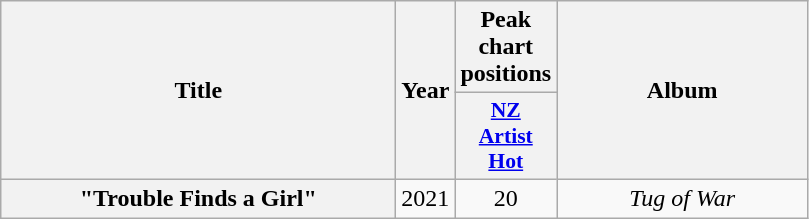<table class="wikitable plainrowheaders" style="text-align:center;">
<tr>
<th scope="col" rowspan="2" style="width:16em;">Title</th>
<th scope="col" rowspan="2" style="width:1em;">Year</th>
<th scope="col" colspan="1">Peak chart positions</th>
<th scope="col" rowspan="2" style="width:10em;">Album</th>
</tr>
<tr>
<th scope="col" style="width:3em;font-size:90%;"><a href='#'>NZ<br>Artist<br>Hot</a><br></th>
</tr>
<tr>
<th scope="row">"Trouble Finds a Girl"<br></th>
<td>2021</td>
<td>20</td>
<td><em>Tug of War</em></td>
</tr>
</table>
